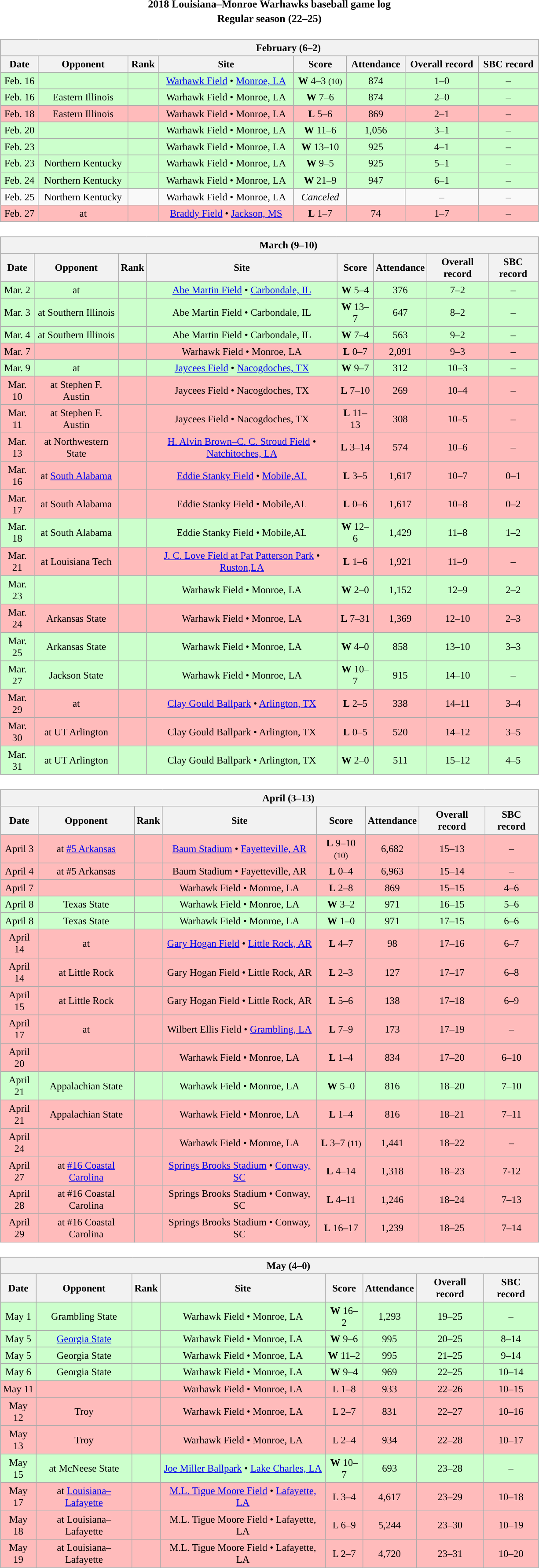<table class="toccolours" width=65% style="both; text-align:center;">
<tr>
<th colspan=2>2018 Louisiana–Monroe Warhawks baseball game log</th>
</tr>
<tr>
<th colspan=2>Regular season (22–25)</th>
</tr>
<tr valign="top">
<td><br><table class="wikitable collapsible collapsed" style="margin:auto; width:100%; text-align:left; font-size:95%">
<tr>
<th colspan=12 style="padding-left:4em;">February (6–2)</th>
</tr>
<tr>
<th>Date</th>
<th>Opponent</th>
<th>Rank</th>
<th>Site</th>
<th>Score</th>
<th>Attendance</th>
<th>Overall record</th>
<th>SBC record</th>
</tr>
<tr align="center" bgcolor="ccffcc">
<td>Feb. 16</td>
<td></td>
<td></td>
<td><a href='#'>Warhawk Field</a> • <a href='#'>Monroe, LA</a></td>
<td><strong>W</strong> 4–3 <small>(10)</small></td>
<td>874</td>
<td>1–0</td>
<td>–</td>
</tr>
<tr align="center" bgcolor="ccffcc">
<td>Feb. 16</td>
<td>Eastern Illinois</td>
<td></td>
<td>Warhawk Field • Monroe, LA</td>
<td><strong>W</strong> 7–6</td>
<td>874</td>
<td>2–0</td>
<td>–</td>
</tr>
<tr align="center" bgcolor="ffbbbb">
<td>Feb. 18</td>
<td>Eastern Illinois</td>
<td></td>
<td>Warhawk Field • Monroe, LA</td>
<td><strong>L</strong> 5–6</td>
<td>869</td>
<td>2–1</td>
<td>–</td>
</tr>
<tr align="center" bgcolor="ccffcc">
<td>Feb. 20</td>
<td></td>
<td></td>
<td>Warhawk Field • Monroe, LA</td>
<td><strong>W</strong> 11–6</td>
<td>1,056</td>
<td>3–1</td>
<td>–</td>
</tr>
<tr align="center" bgcolor="ccffcc">
<td>Feb. 23</td>
<td></td>
<td></td>
<td>Warhawk Field • Monroe, LA</td>
<td><strong>W</strong> 13–10</td>
<td>925</td>
<td>4–1</td>
<td>–</td>
</tr>
<tr align="center" bgcolor="ccffcc">
<td>Feb. 23</td>
<td>Northern Kentucky</td>
<td></td>
<td>Warhawk Field • Monroe, LA</td>
<td><strong>W</strong> 9–5</td>
<td>925</td>
<td>5–1</td>
<td>–</td>
</tr>
<tr align="center" bgcolor="ccffcc">
<td>Feb. 24</td>
<td>Northern Kentucky</td>
<td></td>
<td>Warhawk Field • Monroe, LA</td>
<td><strong>W</strong> 21–9</td>
<td>947</td>
<td>6–1</td>
<td>–</td>
</tr>
<tr align="center" bgcolor="">
<td>Feb. 25</td>
<td>Northern Kentucky</td>
<td></td>
<td>Warhawk Field • Monroe, LA</td>
<td><em>Canceled</em></td>
<td></td>
<td>–</td>
<td>–</td>
</tr>
<tr align="center" bgcolor="ffbbbb">
<td>Feb. 27</td>
<td>at </td>
<td></td>
<td><a href='#'>Braddy Field</a> • <a href='#'>Jackson, MS</a></td>
<td><strong>L</strong> 1–7</td>
<td>74</td>
<td>1–7</td>
<td>–</td>
</tr>
</table>
</td>
</tr>
<tr>
<td><br><table class="wikitable collapsible collapsed" style="margin:auto; width:100%; text-align:center; font-size:95%">
<tr>
<th colspan=12 style="padding-left:4em;">March (9–10)</th>
</tr>
<tr>
<th>Date</th>
<th>Opponent</th>
<th>Rank</th>
<th>Site</th>
<th>Score</th>
<th>Attendance</th>
<th>Overall record</th>
<th>SBC record</th>
</tr>
<tr align="center" bgcolor="ccffcc">
<td>Mar. 2</td>
<td>at </td>
<td></td>
<td><a href='#'>Abe Martin Field</a> • <a href='#'>Carbondale, IL</a></td>
<td><strong>W</strong> 5–4</td>
<td>376</td>
<td>7–2</td>
<td>–</td>
</tr>
<tr align="center" bgcolor="ccffcc">
<td>Mar. 3</td>
<td>at Southern Illinois</td>
<td></td>
<td>Abe Martin Field • Carbondale, IL</td>
<td><strong>W</strong> 13–7</td>
<td>647</td>
<td>8–2</td>
<td>–</td>
</tr>
<tr align="center" bgcolor="ccffcc">
<td>Mar. 4</td>
<td>at Southern Illinois</td>
<td></td>
<td>Abe Martin Field • Carbondale, IL</td>
<td><strong>W</strong> 7–4</td>
<td>563</td>
<td>9–2</td>
<td>–</td>
</tr>
<tr align="center" bgcolor="ffbbbb">
<td>Mar. 7</td>
<td></td>
<td></td>
<td>Warhawk Field • Monroe, LA</td>
<td><strong>L</strong> 0–7</td>
<td>2,091</td>
<td>9–3</td>
<td>–</td>
</tr>
<tr align="center" bgcolor="ccffcc">
<td>Mar. 9</td>
<td>at </td>
<td></td>
<td><a href='#'>Jaycees Field</a> • <a href='#'>Nacogdoches, TX</a></td>
<td><strong>W</strong> 9–7</td>
<td>312</td>
<td>10–3</td>
<td>–</td>
</tr>
<tr align="center" bgcolor="ffbbbb">
<td>Mar. 10</td>
<td>at Stephen F. Austin</td>
<td></td>
<td>Jaycees Field • Nacogdoches, TX</td>
<td><strong>L</strong> 7–10</td>
<td>269</td>
<td>10–4</td>
<td>–</td>
</tr>
<tr align="center" bgcolor="ffbbbb">
<td>Mar. 11</td>
<td>at Stephen F. Austin</td>
<td></td>
<td>Jaycees Field • Nacogdoches, TX</td>
<td><strong>L</strong> 11–13</td>
<td>308</td>
<td>10–5</td>
<td>–</td>
</tr>
<tr align="center" bgcolor="ffbbbb">
<td>Mar. 13</td>
<td>at  Northwestern State</td>
<td></td>
<td><a href='#'>H. Alvin Brown–C. C. Stroud Field</a> • <a href='#'>Natchitoches, LA</a></td>
<td><strong>L</strong> 3–14</td>
<td>574</td>
<td>10–6</td>
<td>–</td>
</tr>
<tr align="center" bgcolor="ffbbbb">
<td>Mar. 16</td>
<td>at <a href='#'>South Alabama</a></td>
<td></td>
<td><a href='#'>Eddie Stanky Field</a> • <a href='#'>Mobile,AL</a></td>
<td><strong>L</strong> 3–5</td>
<td>1,617</td>
<td>10–7</td>
<td>0–1</td>
</tr>
<tr align="center" bgcolor="ffbbbb">
<td>Mar. 17</td>
<td>at South Alabama</td>
<td></td>
<td>Eddie Stanky Field • Mobile,AL</td>
<td><strong>L</strong> 0–6</td>
<td>1,617</td>
<td>10–8</td>
<td>0–2</td>
</tr>
<tr align="center" bgcolor="ccffcc">
<td>Mar. 18</td>
<td>at South Alabama</td>
<td></td>
<td>Eddie Stanky Field • Mobile,AL</td>
<td><strong>W</strong> 12–6</td>
<td>1,429</td>
<td>11–8</td>
<td>1–2</td>
</tr>
<tr align="center" bgcolor="ffbbbb">
<td>Mar. 21</td>
<td>at Louisiana Tech</td>
<td></td>
<td><a href='#'>J. C. Love Field at Pat Patterson Park</a> • <a href='#'>Ruston,LA</a></td>
<td><strong>L</strong> 1–6</td>
<td>1,921</td>
<td>11–9</td>
<td>–</td>
</tr>
<tr align="center" bgcolor="ccffcc">
<td>Mar. 23</td>
<td></td>
<td></td>
<td>Warhawk Field • Monroe, LA</td>
<td><strong>W</strong> 2–0</td>
<td>1,152</td>
<td>12–9</td>
<td>2–2</td>
</tr>
<tr align="center" bgcolor="ffbbbb">
<td>Mar. 24</td>
<td>Arkansas State</td>
<td></td>
<td>Warhawk Field • Monroe, LA</td>
<td><strong>L</strong> 7–31</td>
<td>1,369</td>
<td>12–10</td>
<td>2–3</td>
</tr>
<tr align="center" bgcolor="ccffcc">
<td>Mar. 25</td>
<td>Arkansas State</td>
<td></td>
<td>Warhawk Field • Monroe, LA</td>
<td><strong>W</strong> 4–0</td>
<td>858</td>
<td>13–10</td>
<td>3–3</td>
</tr>
<tr align="center" bgcolor="ccffcc">
<td>Mar. 27</td>
<td>Jackson State</td>
<td></td>
<td>Warhawk Field • Monroe, LA</td>
<td><strong>W</strong> 10–7</td>
<td>915</td>
<td>14–10</td>
<td>–</td>
</tr>
<tr align="center" bgcolor="ffbbbb">
<td>Mar. 29</td>
<td>at </td>
<td></td>
<td><a href='#'>Clay Gould Ballpark</a> • <a href='#'>Arlington, TX</a></td>
<td><strong>L</strong> 2–5</td>
<td>338</td>
<td>14–11</td>
<td>3–4</td>
</tr>
<tr align="center" bgcolor="ffbbbb">
<td>Mar. 30</td>
<td>at UT Arlington</td>
<td></td>
<td>Clay Gould Ballpark • Arlington, TX</td>
<td><strong>L</strong> 0–5</td>
<td>520</td>
<td>14–12</td>
<td>3–5</td>
</tr>
<tr align="center" bgcolor="ccffcc">
<td>Mar. 31</td>
<td>at UT Arlington</td>
<td></td>
<td>Clay Gould Ballpark • Arlington, TX</td>
<td><strong>W</strong> 2–0</td>
<td>511</td>
<td>15–12</td>
<td>4–5</td>
</tr>
</table>
</td>
</tr>
<tr>
<td><br><table class="wikitable collapsible collapsed" style="margin:auto; width:100%; text-align:center; font-size:95%">
<tr>
<th colspan=12 style="padding-left:4em;">April (3–13)</th>
</tr>
<tr>
<th>Date</th>
<th>Opponent</th>
<th>Rank</th>
<th>Site</th>
<th>Score</th>
<th>Attendance</th>
<th>Overall record</th>
<th>SBC record</th>
</tr>
<tr align="center" bgcolor="ffbbbb">
<td>April 3</td>
<td>at <a href='#'>#5 Arkansas</a></td>
<td></td>
<td><a href='#'>Baum Stadium</a> • <a href='#'>Fayetteville, AR</a></td>
<td><strong>L</strong> 9–10 <small>(10)</small></td>
<td>6,682</td>
<td>15–13</td>
<td>–</td>
</tr>
<tr align="center" bgcolor="ffbbbb">
<td>April 4</td>
<td>at #5 Arkansas</td>
<td></td>
<td>Baum Stadium • Fayetteville, AR</td>
<td><strong>L</strong> 0–4</td>
<td>6,963</td>
<td>15–14</td>
<td>–</td>
</tr>
<tr align="center" bgcolor="ffbbbb">
<td>April 7</td>
<td></td>
<td></td>
<td>Warhawk Field • Monroe, LA</td>
<td><strong>L</strong> 2–8</td>
<td>869</td>
<td>15–15</td>
<td>4–6</td>
</tr>
<tr align="center" bgcolor="ccffcc">
<td>April 8</td>
<td>Texas State</td>
<td></td>
<td>Warhawk Field • Monroe, LA</td>
<td><strong>W</strong> 3–2</td>
<td>971</td>
<td>16–15</td>
<td>5–6</td>
</tr>
<tr align="center" bgcolor="ccffcc">
<td>April 8</td>
<td>Texas State</td>
<td></td>
<td>Warhawk Field • Monroe, LA</td>
<td><strong>W</strong> 1–0</td>
<td>971</td>
<td>17–15</td>
<td>6–6</td>
</tr>
<tr align="center" bgcolor="ffbbbb">
<td>April 14</td>
<td>at </td>
<td></td>
<td><a href='#'>Gary Hogan Field</a> • <a href='#'>Little Rock, AR</a></td>
<td><strong>L</strong> 4–7</td>
<td>98</td>
<td>17–16</td>
<td>6–7</td>
</tr>
<tr align="center" bgcolor="ffbbbb">
<td>April 14</td>
<td>at Little Rock</td>
<td></td>
<td>Gary Hogan Field • Little Rock, AR</td>
<td><strong>L</strong> 2–3</td>
<td>127</td>
<td>17–17</td>
<td>6–8</td>
</tr>
<tr align="center" bgcolor="ffbbbb">
<td>April 15</td>
<td>at Little Rock</td>
<td></td>
<td>Gary Hogan Field • Little Rock, AR</td>
<td><strong>L</strong> 5–6</td>
<td>138</td>
<td>17–18</td>
<td>6–9</td>
</tr>
<tr align="center" bgcolor="ffbbbb">
<td>April 17</td>
<td>at </td>
<td></td>
<td>Wilbert Ellis Field • <a href='#'>Grambling, LA</a></td>
<td><strong>L</strong> 7–9</td>
<td>173</td>
<td>17–19</td>
<td>–</td>
</tr>
<tr align="center" bgcolor="ffbbbb">
<td>April 20</td>
<td></td>
<td></td>
<td>Warhawk Field • Monroe, LA</td>
<td><strong>L</strong> 1–4</td>
<td>834</td>
<td>17–20</td>
<td>6–10</td>
</tr>
<tr align="center" bgcolor="ccffcc">
<td>April 21</td>
<td>Appalachian State</td>
<td></td>
<td>Warhawk Field • Monroe, LA</td>
<td><strong>W</strong> 5–0</td>
<td>816</td>
<td>18–20</td>
<td>7–10</td>
</tr>
<tr align="center" bgcolor="ffbbbb">
<td>April 21</td>
<td>Appalachian State</td>
<td></td>
<td>Warhawk Field • Monroe, LA</td>
<td><strong>L</strong> 1–4</td>
<td>816</td>
<td>18–21</td>
<td>7–11</td>
</tr>
<tr align="center" bgcolor="ffbbbb">
<td>April 24</td>
<td></td>
<td></td>
<td>Warhawk Field • Monroe, LA</td>
<td><strong>L</strong> 3–7 <small>(11)</small></td>
<td>1,441</td>
<td>18–22</td>
<td>–</td>
</tr>
<tr align="center" bgcolor="ffbbbb">
<td>April 27</td>
<td>at <a href='#'>#16 Coastal Carolina</a></td>
<td></td>
<td><a href='#'>Springs Brooks Stadium</a> • <a href='#'>Conway, SC</a></td>
<td><strong>L</strong> 4–14</td>
<td>1,318</td>
<td>18–23</td>
<td>7-12</td>
</tr>
<tr align="center" bgcolor="ffbbbb">
<td>April 28</td>
<td>at #16 Coastal Carolina</td>
<td></td>
<td>Springs Brooks Stadium • Conway, SC</td>
<td><strong>L</strong> 4–11</td>
<td>1,246</td>
<td>18–24</td>
<td>7–13</td>
</tr>
<tr align="center" bgcolor="ffbbbb">
<td>April 29</td>
<td>at #16 Coastal Carolina</td>
<td></td>
<td>Springs Brooks Stadium • Conway, SC</td>
<td><strong>L</strong> 16–17</td>
<td>1,239</td>
<td>18–25</td>
<td>7–14</td>
</tr>
</table>
</td>
</tr>
<tr>
<td><br><table class="wikitable collapsed" style="margin:auto; width:100%; text-align:center; font-size:95%">
<tr>
<th colspan=12 style="padding-left:4em;">May (4–0)</th>
</tr>
<tr>
<th>Date</th>
<th>Opponent</th>
<th>Rank</th>
<th>Site</th>
<th>Score</th>
<th>Attendance</th>
<th>Overall record</th>
<th>SBC record</th>
</tr>
<tr align="center" bgcolor="ccffcc">
<td>May 1</td>
<td>Grambling State</td>
<td></td>
<td>Warhawk Field • Monroe, LA</td>
<td><strong>W</strong> 16–2</td>
<td>1,293</td>
<td>19–25</td>
<td>–</td>
</tr>
<tr align="center" bgcolor="ccffcc">
<td>May 5</td>
<td><a href='#'>Georgia State</a></td>
<td></td>
<td>Warhawk Field • Monroe, LA</td>
<td><strong>W</strong> 9–6</td>
<td>995</td>
<td>20–25</td>
<td>8–14</td>
</tr>
<tr align="center" bgcolor="ccffcc">
<td>May 5</td>
<td>Georgia State</td>
<td></td>
<td>Warhawk Field • Monroe, LA</td>
<td><strong>W</strong> 11–2</td>
<td>995</td>
<td>21–25</td>
<td>9–14</td>
</tr>
<tr align="center" bgcolor="ccffcc">
<td>May 6</td>
<td>Georgia State</td>
<td></td>
<td>Warhawk Field • Monroe, LA</td>
<td><strong>W</strong> 9–4</td>
<td>969</td>
<td>22–25</td>
<td>10–14</td>
</tr>
<tr align="center" bgcolor="ffbbbb">
<td>May 11</td>
<td></td>
<td></td>
<td>Warhawk Field • Monroe, LA</td>
<td>L 1–8</td>
<td>933</td>
<td>22–26</td>
<td>10–15</td>
</tr>
<tr align="center" bgcolor="ffbbbb">
<td>May 12</td>
<td>Troy</td>
<td></td>
<td>Warhawk Field • Monroe, LA</td>
<td>L 2–7</td>
<td>831</td>
<td>22–27</td>
<td>10–16</td>
</tr>
<tr align="center" bgcolor="ffbbbb">
<td>May 13</td>
<td>Troy</td>
<td></td>
<td>Warhawk Field • Monroe, LA</td>
<td>L 2–4</td>
<td>934</td>
<td>22–28</td>
<td>10–17</td>
</tr>
<tr align="center" bgcolor="ccffcc">
<td>May 15</td>
<td>at McNeese State</td>
<td></td>
<td><a href='#'>Joe Miller Ballpark</a> • <a href='#'>Lake Charles, LA</a></td>
<td><strong>W</strong> 10–7</td>
<td>693</td>
<td>23–28</td>
<td>–</td>
</tr>
<tr align="center" bgcolor="ffbbbb">
<td>May 17</td>
<td>at <a href='#'>Louisiana–Lafayette</a></td>
<td></td>
<td><a href='#'>M.L. Tigue Moore Field</a> • <a href='#'>Lafayette, LA</a></td>
<td>L 3–4</td>
<td>4,617</td>
<td>23–29</td>
<td>10–18</td>
</tr>
<tr align="center" bgcolor="ffbbbb">
<td>May 18</td>
<td>at Louisiana–Lafayette</td>
<td></td>
<td>M.L. Tigue Moore Field • Lafayette, LA</td>
<td>L 6–9</td>
<td>5,244</td>
<td>23–30</td>
<td>10–19</td>
</tr>
<tr align="center" bgcolor="ffbbbb">
<td>May 19</td>
<td>at Louisiana–Lafayette</td>
<td></td>
<td>M.L. Tigue Moore Field • Lafayette, LA</td>
<td>L 2–7</td>
<td>4,720</td>
<td>23–31</td>
<td>10–20</td>
</tr>
</table>
</td>
</tr>
</table>
